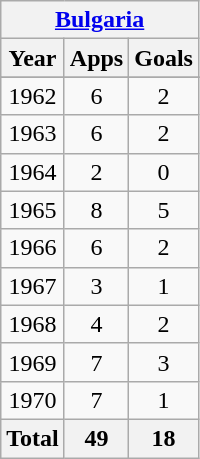<table class="wikitable" style="text-align:center">
<tr>
<th colspan="3"><a href='#'>Bulgaria</a></th>
</tr>
<tr>
<th>Year</th>
<th>Apps</th>
<th>Goals</th>
</tr>
<tr>
</tr>
<tr>
<td>1962</td>
<td>6</td>
<td>2</td>
</tr>
<tr>
<td>1963</td>
<td>6</td>
<td>2</td>
</tr>
<tr>
<td>1964</td>
<td>2</td>
<td>0</td>
</tr>
<tr>
<td>1965</td>
<td>8</td>
<td>5</td>
</tr>
<tr>
<td>1966</td>
<td>6</td>
<td>2</td>
</tr>
<tr>
<td>1967</td>
<td>3</td>
<td>1</td>
</tr>
<tr>
<td>1968</td>
<td>4</td>
<td>2</td>
</tr>
<tr>
<td>1969</td>
<td>7</td>
<td>3</td>
</tr>
<tr>
<td>1970</td>
<td>7</td>
<td>1</td>
</tr>
<tr>
<th>Total</th>
<th>49</th>
<th>18</th>
</tr>
</table>
